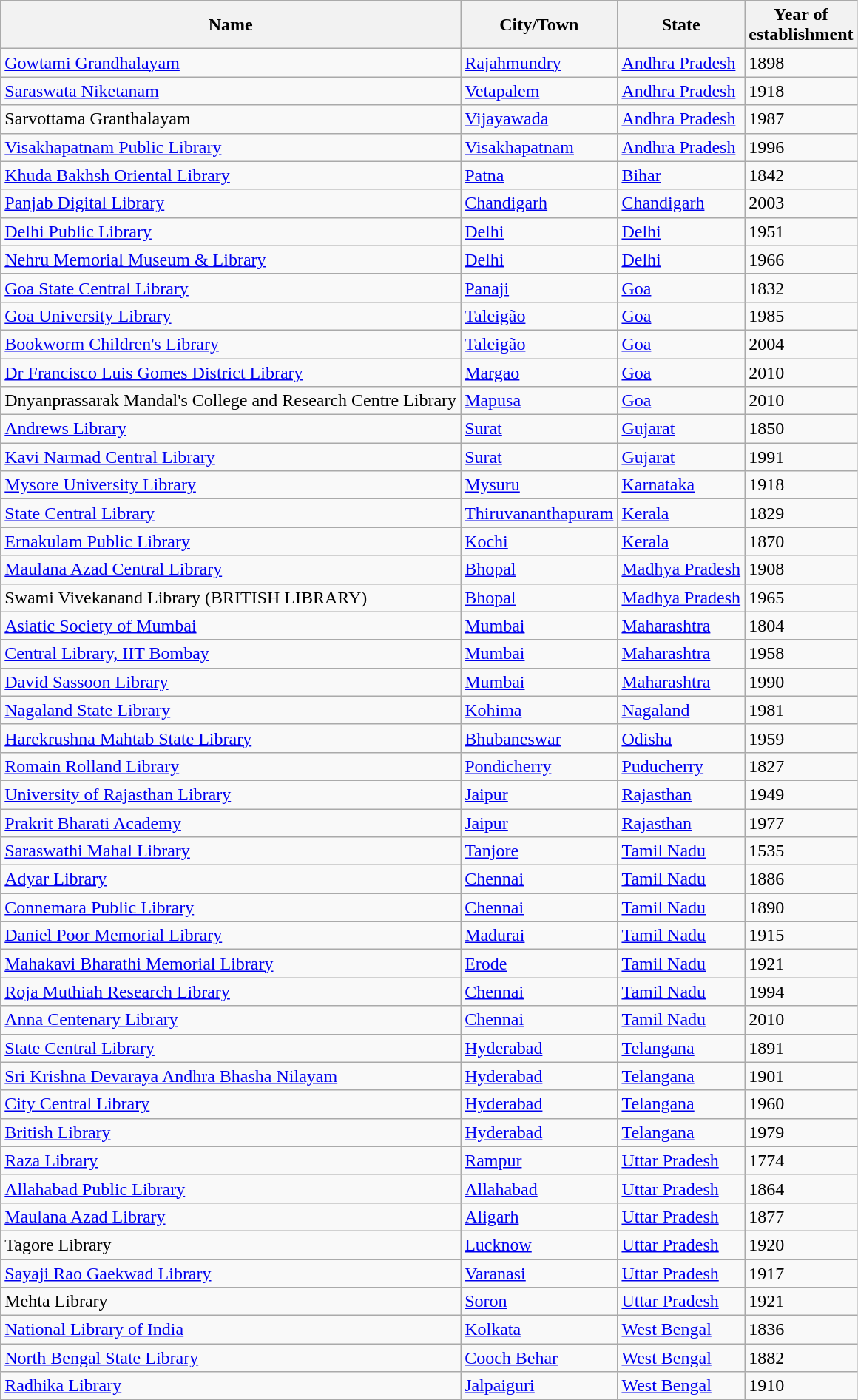<table class="wikitable sortable">
<tr>
<th>Name</th>
<th>City/Town</th>
<th>State</th>
<th>Year of<br>establishment</th>
</tr>
<tr>
<td><a href='#'>Gowtami Grandhalayam</a></td>
<td><a href='#'>Rajahmundry</a></td>
<td><a href='#'>Andhra Pradesh</a></td>
<td>1898</td>
</tr>
<tr>
<td><a href='#'>Saraswata Niketanam</a></td>
<td><a href='#'>Vetapalem</a></td>
<td><a href='#'>Andhra Pradesh</a></td>
<td>1918</td>
</tr>
<tr>
<td>Sarvottama Granthalayam</td>
<td><a href='#'>Vijayawada</a></td>
<td><a href='#'>Andhra Pradesh</a></td>
<td>1987</td>
</tr>
<tr>
<td><a href='#'>Visakhapatnam Public Library</a></td>
<td><a href='#'>Visakhapatnam</a></td>
<td><a href='#'>Andhra Pradesh</a></td>
<td>1996</td>
</tr>
<tr>
<td><a href='#'>Khuda Bakhsh Oriental Library</a></td>
<td><a href='#'>Patna</a></td>
<td><a href='#'>Bihar</a></td>
<td>1842</td>
</tr>
<tr>
<td><a href='#'>Panjab Digital Library</a></td>
<td><a href='#'>Chandigarh</a></td>
<td><a href='#'>Chandigarh</a></td>
<td>2003</td>
</tr>
<tr>
<td><a href='#'>Delhi Public Library</a></td>
<td><a href='#'>Delhi</a></td>
<td><a href='#'>Delhi</a></td>
<td>1951</td>
</tr>
<tr>
<td><a href='#'>Nehru Memorial Museum & Library</a></td>
<td><a href='#'>Delhi</a></td>
<td><a href='#'>Delhi</a></td>
<td>1966</td>
</tr>
<tr>
<td><a href='#'>Goa State Central Library</a></td>
<td><a href='#'>Panaji</a></td>
<td><a href='#'>Goa</a></td>
<td>1832</td>
</tr>
<tr>
<td><a href='#'>Goa University Library</a></td>
<td><a href='#'>Taleigão</a></td>
<td><a href='#'>Goa</a></td>
<td>1985</td>
</tr>
<tr>
<td><a href='#'>Bookworm Children's Library</a></td>
<td><a href='#'>Taleigão</a></td>
<td><a href='#'>Goa</a></td>
<td>2004</td>
</tr>
<tr>
<td><a href='#'>Dr Francisco Luis Gomes District Library</a></td>
<td><a href='#'>Margao</a></td>
<td><a href='#'>Goa</a></td>
<td>2010</td>
</tr>
<tr>
<td>Dnyanprassarak Mandal's College and Research Centre Library</td>
<td><a href='#'>Mapusa</a></td>
<td><a href='#'>Goa</a></td>
<td>2010</td>
</tr>
<tr>
<td><a href='#'>Andrews Library</a></td>
<td><a href='#'>Surat</a></td>
<td><a href='#'>Gujarat</a></td>
<td>1850</td>
</tr>
<tr>
<td><a href='#'>Kavi Narmad Central Library</a></td>
<td><a href='#'>Surat</a></td>
<td><a href='#'>Gujarat</a></td>
<td>1991</td>
</tr>
<tr>
<td><a href='#'>Mysore University Library</a></td>
<td><a href='#'>Mysuru</a></td>
<td><a href='#'>Karnataka</a></td>
<td>1918</td>
</tr>
<tr>
<td><a href='#'>State Central Library</a></td>
<td><a href='#'>Thiruvananthapuram</a></td>
<td><a href='#'>Kerala</a></td>
<td>1829</td>
</tr>
<tr>
<td><a href='#'>Ernakulam Public Library</a></td>
<td><a href='#'>Kochi</a></td>
<td><a href='#'>Kerala</a></td>
<td>1870</td>
</tr>
<tr>
<td><a href='#'>Maulana Azad Central Library</a></td>
<td><a href='#'>Bhopal</a></td>
<td><a href='#'>Madhya Pradesh</a></td>
<td>1908</td>
</tr>
<tr>
<td>Swami Vivekanand Library (BRITISH LIBRARY)</td>
<td><a href='#'>Bhopal</a></td>
<td><a href='#'>Madhya Pradesh</a></td>
<td>1965</td>
</tr>
<tr>
<td><a href='#'>Asiatic Society of Mumbai</a></td>
<td><a href='#'>Mumbai</a></td>
<td><a href='#'>Maharashtra</a></td>
<td>1804</td>
</tr>
<tr>
<td><a href='#'>Central Library, IIT Bombay</a></td>
<td><a href='#'>Mumbai</a></td>
<td><a href='#'>Maharashtra</a></td>
<td>1958</td>
</tr>
<tr>
<td><a href='#'>David Sassoon Library</a></td>
<td><a href='#'>Mumbai</a></td>
<td><a href='#'>Maharashtra</a></td>
<td>1990</td>
</tr>
<tr>
<td><a href='#'>Nagaland State Library</a></td>
<td><a href='#'>Kohima</a></td>
<td><a href='#'>Nagaland</a></td>
<td>1981</td>
</tr>
<tr>
<td><a href='#'>Harekrushna Mahtab State Library</a></td>
<td><a href='#'>Bhubaneswar</a></td>
<td><a href='#'>Odisha</a></td>
<td>1959</td>
</tr>
<tr>
<td><a href='#'>Romain Rolland Library</a></td>
<td><a href='#'>Pondicherry</a></td>
<td><a href='#'>Puducherry</a></td>
<td>1827</td>
</tr>
<tr>
<td><a href='#'>University of Rajasthan Library</a></td>
<td><a href='#'>Jaipur</a></td>
<td><a href='#'>Rajasthan</a></td>
<td>1949</td>
</tr>
<tr>
<td><a href='#'>Prakrit Bharati Academy</a></td>
<td><a href='#'>Jaipur</a></td>
<td><a href='#'>Rajasthan</a></td>
<td>1977</td>
</tr>
<tr>
<td><a href='#'>Saraswathi Mahal Library</a></td>
<td><a href='#'>Tanjore</a></td>
<td><a href='#'>Tamil Nadu</a></td>
<td>1535</td>
</tr>
<tr>
<td><a href='#'>Adyar Library</a></td>
<td><a href='#'>Chennai</a></td>
<td><a href='#'>Tamil Nadu</a></td>
<td>1886</td>
</tr>
<tr>
<td><a href='#'>Connemara Public Library</a></td>
<td><a href='#'>Chennai</a></td>
<td><a href='#'>Tamil Nadu</a></td>
<td>1890</td>
</tr>
<tr>
<td><a href='#'>Daniel Poor Memorial Library</a></td>
<td><a href='#'>Madurai</a></td>
<td><a href='#'>Tamil Nadu</a></td>
<td>1915</td>
</tr>
<tr>
<td><a href='#'>Mahakavi Bharathi Memorial Library</a></td>
<td><a href='#'>Erode</a></td>
<td><a href='#'>Tamil Nadu</a></td>
<td>1921</td>
</tr>
<tr>
<td><a href='#'>Roja Muthiah Research Library</a></td>
<td><a href='#'>Chennai</a></td>
<td><a href='#'>Tamil Nadu</a></td>
<td>1994</td>
</tr>
<tr>
<td><a href='#'>Anna Centenary Library</a></td>
<td><a href='#'>Chennai</a></td>
<td><a href='#'>Tamil Nadu</a></td>
<td>2010</td>
</tr>
<tr>
<td><a href='#'>State Central Library</a></td>
<td><a href='#'>Hyderabad</a></td>
<td><a href='#'>Telangana</a></td>
<td>1891</td>
</tr>
<tr>
<td><a href='#'>Sri Krishna Devaraya Andhra Bhasha Nilayam</a></td>
<td><a href='#'>Hyderabad</a></td>
<td><a href='#'>Telangana</a></td>
<td>1901</td>
</tr>
<tr>
<td><a href='#'>City Central Library</a></td>
<td><a href='#'>Hyderabad</a></td>
<td><a href='#'>Telangana</a></td>
<td>1960</td>
</tr>
<tr>
<td><a href='#'>British Library</a></td>
<td><a href='#'>Hyderabad</a></td>
<td><a href='#'>Telangana</a></td>
<td>1979</td>
</tr>
<tr>
<td><a href='#'>Raza Library</a></td>
<td><a href='#'>Rampur</a></td>
<td><a href='#'>Uttar Pradesh</a></td>
<td>1774</td>
</tr>
<tr>
<td><a href='#'>Allahabad Public Library</a></td>
<td><a href='#'>Allahabad</a></td>
<td><a href='#'>Uttar Pradesh</a></td>
<td>1864</td>
</tr>
<tr>
<td><a href='#'>Maulana Azad Library</a></td>
<td><a href='#'>Aligarh</a></td>
<td><a href='#'>Uttar Pradesh</a></td>
<td>1877</td>
</tr>
<tr>
<td>Tagore Library</td>
<td><a href='#'>Lucknow</a></td>
<td><a href='#'>Uttar Pradesh</a></td>
<td>1920</td>
</tr>
<tr>
<td><a href='#'>Sayaji Rao Gaekwad Library</a></td>
<td><a href='#'>Varanasi</a></td>
<td><a href='#'>Uttar Pradesh</a></td>
<td>1917</td>
</tr>
<tr>
<td>Mehta Library</td>
<td><a href='#'>Soron</a></td>
<td><a href='#'>Uttar Pradesh</a></td>
<td>1921</td>
</tr>
<tr>
<td><a href='#'>National Library of India</a></td>
<td><a href='#'>Kolkata</a></td>
<td><a href='#'>West Bengal</a></td>
<td>1836</td>
</tr>
<tr>
<td><a href='#'>North Bengal State Library</a></td>
<td><a href='#'>Cooch Behar</a></td>
<td><a href='#'>West Bengal</a></td>
<td>1882</td>
</tr>
<tr>
<td><a href='#'>Radhika Library</a></td>
<td><a href='#'>Jalpaiguri</a></td>
<td><a href='#'>West Bengal</a></td>
<td>1910</td>
</tr>
</table>
